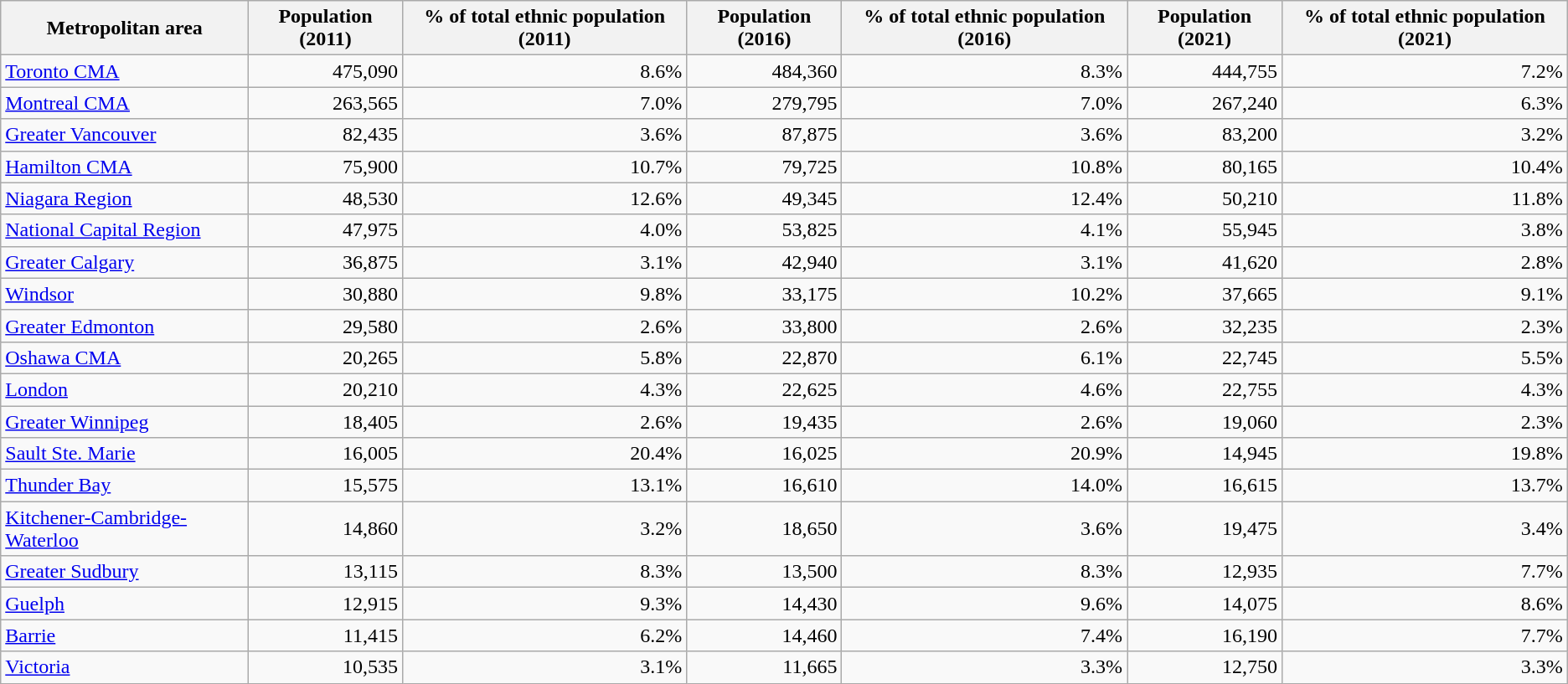<table class="wikitable sortable">
<tr>
<th>Metropolitan area</th>
<th>Population (2011)</th>
<th>% of total ethnic population (2011)</th>
<th>Population (2016)</th>
<th>% of total ethnic population (2016)</th>
<th>Population (2021)</th>
<th>% of total ethnic population (2021)</th>
</tr>
<tr>
<td><a href='#'>Toronto CMA</a></td>
<td align="right">475,090</td>
<td align="right">8.6%</td>
<td align="right">484,360</td>
<td align="right">8.3%</td>
<td align="right">444,755</td>
<td align="right">7.2%</td>
</tr>
<tr>
<td><a href='#'>Montreal CMA</a></td>
<td align="right">263,565</td>
<td align="right">7.0%</td>
<td align="right">279,795</td>
<td align="right">7.0%</td>
<td align="right">267,240</td>
<td align="right">6.3%</td>
</tr>
<tr>
<td><a href='#'>Greater Vancouver</a></td>
<td align="right">82,435</td>
<td align="right">3.6%</td>
<td align="right">87,875</td>
<td align="right">3.6%</td>
<td align="right">83,200</td>
<td align="right">3.2%</td>
</tr>
<tr>
<td><a href='#'>Hamilton CMA</a></td>
<td align="right">75,900</td>
<td align="right">10.7%</td>
<td align="right">79,725</td>
<td align="right">10.8%</td>
<td align="right">80,165</td>
<td align="right">10.4%</td>
</tr>
<tr>
<td><a href='#'>Niagara Region</a></td>
<td align="right">48,530</td>
<td align="right">12.6%</td>
<td align="right">49,345</td>
<td align="right">12.4%</td>
<td align="right">50,210</td>
<td align="right">11.8%</td>
</tr>
<tr>
<td><a href='#'>National Capital Region</a></td>
<td align="right">47,975</td>
<td align="right">4.0%</td>
<td align="right">53,825</td>
<td align="right">4.1%</td>
<td align="right">55,945</td>
<td align="right">3.8%</td>
</tr>
<tr>
<td><a href='#'>Greater Calgary</a></td>
<td align="right">36,875</td>
<td align="right">3.1%</td>
<td align="right">42,940</td>
<td align="right">3.1%</td>
<td align="right">41,620</td>
<td align="right">2.8%</td>
</tr>
<tr>
<td><a href='#'>Windsor</a></td>
<td align="right">30,880</td>
<td align="right">9.8%</td>
<td align="right">33,175</td>
<td align="right">10.2%</td>
<td align="right">37,665</td>
<td align="right">9.1%</td>
</tr>
<tr>
<td><a href='#'>Greater Edmonton</a></td>
<td align="right">29,580</td>
<td align="right">2.6%</td>
<td align="right">33,800</td>
<td align="right">2.6%</td>
<td align="right">32,235</td>
<td align="right">2.3%</td>
</tr>
<tr>
<td><a href='#'>Oshawa CMA</a></td>
<td align="right">20,265</td>
<td align="right">5.8%</td>
<td align="right">22,870</td>
<td align="right">6.1%</td>
<td align="right">22,745</td>
<td align="right">5.5%</td>
</tr>
<tr>
<td><a href='#'>London</a></td>
<td align="right">20,210</td>
<td align="right">4.3%</td>
<td align="right">22,625</td>
<td align="right">4.6%</td>
<td align="right">22,755</td>
<td align="right">4.3%</td>
</tr>
<tr>
<td><a href='#'>Greater Winnipeg</a></td>
<td align="right">18,405</td>
<td align="right">2.6%</td>
<td align="right">19,435</td>
<td align="right">2.6%</td>
<td align="right">19,060</td>
<td align="right">2.3%</td>
</tr>
<tr>
<td><a href='#'>Sault Ste. Marie</a></td>
<td align="right">16,005</td>
<td align="right">20.4%</td>
<td align="right">16,025</td>
<td align="right">20.9%</td>
<td align="right">14,945</td>
<td align="right">19.8%</td>
</tr>
<tr>
<td><a href='#'>Thunder Bay</a></td>
<td align="right">15,575</td>
<td align="right">13.1%</td>
<td align="right">16,610</td>
<td align="right">14.0%</td>
<td align="right">16,615</td>
<td align="right">13.7%</td>
</tr>
<tr>
<td><a href='#'>Kitchener-Cambridge-Waterloo</a></td>
<td align="right">14,860</td>
<td align="right">3.2%</td>
<td align="right">18,650</td>
<td align="right">3.6%</td>
<td align="right">19,475</td>
<td align="right">3.4%</td>
</tr>
<tr>
<td><a href='#'>Greater Sudbury</a></td>
<td align="right">13,115</td>
<td align="right">8.3%</td>
<td align="right">13,500</td>
<td align="right">8.3%</td>
<td align="right">12,935</td>
<td align="right">7.7%</td>
</tr>
<tr>
<td><a href='#'>Guelph</a></td>
<td align="right">12,915</td>
<td align="right">9.3%</td>
<td align="right">14,430</td>
<td align="right">9.6%</td>
<td align="right">14,075</td>
<td align="right">8.6%</td>
</tr>
<tr>
<td><a href='#'>Barrie</a></td>
<td align="right">11,415</td>
<td align="right">6.2%</td>
<td align="right">14,460</td>
<td align="right">7.4%</td>
<td align="right">16,190</td>
<td align="right">7.7%</td>
</tr>
<tr>
<td><a href='#'>Victoria</a></td>
<td align="right">10,535</td>
<td align="right">3.1%</td>
<td align="right">11,665</td>
<td align="right">3.3%</td>
<td align="right">12,750</td>
<td align="right">3.3%</td>
</tr>
</table>
